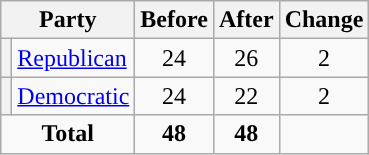<table class="wikitable" style="text-align:center;">
<tr>
<th colspan="2">Party</th>
<th>Before</th>
<th>After</th>
<th>Change</th>
</tr>
<tr>
<th style="background-color:"></th>
<td style="text-align:left;"><a href='#'>Republican</a></td>
<td>24</td>
<td>26</td>
<td> 2</td>
</tr>
<tr>
<th style="background-color:"></th>
<td style="text-align:left;"><a href='#'>Democratic</a></td>
<td>24</td>
<td>22</td>
<td> 2</td>
</tr>
<tr>
<td colspan="2"><strong>Total</strong></td>
<td><strong>48</strong></td>
<td><strong>48</strong></td>
<td></td>
</tr>
</table>
